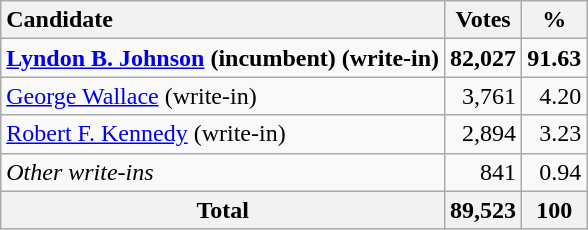<table class="wikitable sortable plainrowheaders" style="text-align:right">
<tr>
<th style="text-align:left;">Candidate</th>
<th>Votes</th>
<th>%</th>
</tr>
<tr>
<td style="text-align:left;"><strong><a href='#'>Lyndon B. Johnson</a></strong> <strong>(incumbent)</strong> <strong>(write-in)</strong></td>
<td><strong>82,027</strong></td>
<td><strong>91.63</strong></td>
</tr>
<tr>
<td style="text-align:left;"><a href='#'>George Wallace</a> (write-in)</td>
<td>3,761</td>
<td>4.20</td>
</tr>
<tr>
<td style="text-align:left;"><a href='#'>Robert F. Kennedy</a> (write-in)</td>
<td>2,894</td>
<td>3.23</td>
</tr>
<tr>
<td style="text-align:left;"><em>Other write-ins</em></td>
<td>841</td>
<td>0.94</td>
</tr>
<tr class="sortbottom">
<th>Total</th>
<th>89,523</th>
<th>100</th>
</tr>
</table>
